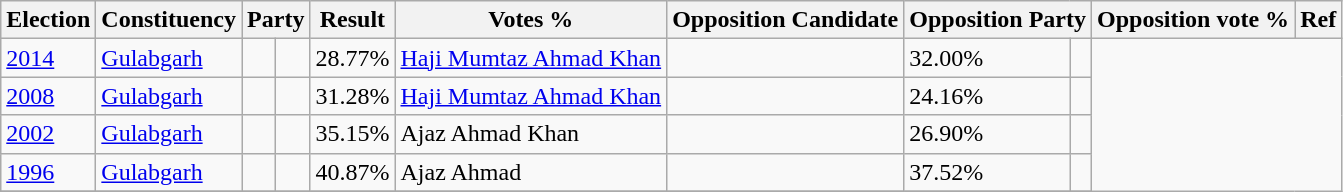<table class="wikitable sortable">
<tr>
<th>Election</th>
<th>Constituency</th>
<th colspan="2">Party</th>
<th>Result</th>
<th>Votes %</th>
<th>Opposition Candidate</th>
<th colspan="2">Opposition Party</th>
<th>Opposition vote %</th>
<th>Ref</th>
</tr>
<tr>
<td><a href='#'>2014</a></td>
<td><a href='#'>Gulabgarh</a></td>
<td></td>
<td></td>
<td>28.77%</td>
<td><a href='#'>Haji Mumtaz Ahmad Khan</a></td>
<td></td>
<td>32.00%</td>
<td></td>
</tr>
<tr>
<td><a href='#'>2008</a></td>
<td><a href='#'>Gulabgarh</a></td>
<td></td>
<td></td>
<td>31.28%</td>
<td><a href='#'>Haji Mumtaz Ahmad Khan</a></td>
<td></td>
<td>24.16%</td>
<td></td>
</tr>
<tr>
<td><a href='#'>2002</a></td>
<td><a href='#'>Gulabgarh</a></td>
<td></td>
<td></td>
<td>35.15%</td>
<td>Ajaz Ahmad Khan</td>
<td></td>
<td>26.90%</td>
<td></td>
</tr>
<tr>
<td><a href='#'>1996</a></td>
<td><a href='#'>Gulabgarh</a></td>
<td></td>
<td></td>
<td>40.87%</td>
<td>Ajaz Ahmad</td>
<td></td>
<td>37.52%</td>
<td></td>
</tr>
<tr>
</tr>
</table>
